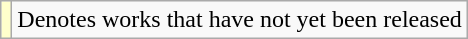<table class="wikitable">
<tr>
<td style="background:#FFFFCC;"></td>
<td>Denotes works that have not yet been released</td>
</tr>
</table>
